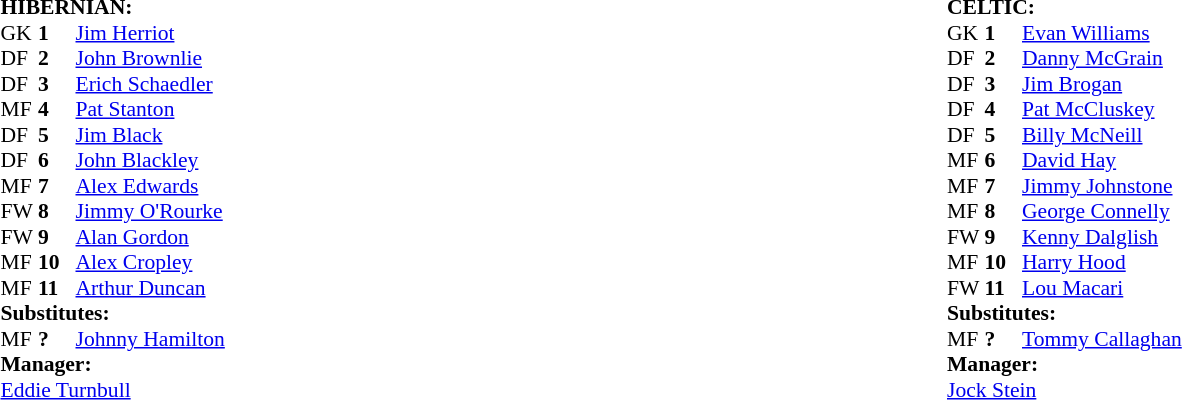<table width="100%">
<tr>
<td valign="top" width="50%"><br><table style="font-size: 90%" cellspacing="0" cellpadding="0">
<tr>
<td colspan="4"><strong>HIBERNIAN:</strong></td>
</tr>
<tr>
<th width="25"></th>
<th width="25"></th>
</tr>
<tr>
<td>GK</td>
<td><strong>1</strong></td>
<td><a href='#'>Jim Herriot</a></td>
</tr>
<tr>
<td>DF</td>
<td><strong>2</strong></td>
<td><a href='#'>John Brownlie</a></td>
</tr>
<tr>
<td>DF</td>
<td><strong>3</strong></td>
<td><a href='#'>Erich Schaedler</a></td>
</tr>
<tr>
<td>MF</td>
<td><strong>4</strong></td>
<td><a href='#'>Pat Stanton</a></td>
</tr>
<tr>
<td>DF</td>
<td><strong>5</strong></td>
<td><a href='#'>Jim Black</a></td>
</tr>
<tr>
<td>DF</td>
<td><strong>6</strong></td>
<td><a href='#'>John Blackley</a></td>
</tr>
<tr>
<td>MF</td>
<td><strong>7</strong></td>
<td><a href='#'>Alex Edwards</a></td>
</tr>
<tr>
<td>FW</td>
<td><strong>8</strong></td>
<td><a href='#'>Jimmy O'Rourke</a></td>
</tr>
<tr>
<td>FW</td>
<td><strong>9</strong></td>
<td><a href='#'>Alan Gordon</a></td>
</tr>
<tr>
<td>MF</td>
<td><strong>10</strong></td>
<td><a href='#'>Alex Cropley</a></td>
</tr>
<tr>
<td>MF</td>
<td><strong>11</strong></td>
<td><a href='#'>Arthur Duncan</a></td>
</tr>
<tr>
<td colspan=4><strong>Substitutes:</strong></td>
</tr>
<tr>
<td>MF</td>
<td><strong>?</strong></td>
<td><a href='#'>Johnny Hamilton</a></td>
</tr>
<tr>
<td colspan=4><strong>Manager:</strong></td>
</tr>
<tr>
<td colspan="4"><a href='#'>Eddie Turnbull</a></td>
</tr>
</table>
</td>
<td valign="top" width="50%"><br><table style="font-size: 90%" cellspacing="0" cellpadding="0">
<tr>
<td colspan="4"><strong>CELTIC:</strong></td>
</tr>
<tr>
<th width="25"></th>
<th width="25"></th>
</tr>
<tr>
<td>GK</td>
<td><strong>1</strong></td>
<td><a href='#'>Evan Williams</a></td>
</tr>
<tr>
<td>DF</td>
<td><strong>2</strong></td>
<td><a href='#'>Danny McGrain</a></td>
</tr>
<tr>
<td>DF</td>
<td><strong>3</strong></td>
<td><a href='#'>Jim Brogan</a></td>
</tr>
<tr>
<td>DF</td>
<td><strong>4</strong></td>
<td><a href='#'>Pat McCluskey</a></td>
</tr>
<tr>
<td>DF</td>
<td><strong>5</strong></td>
<td><a href='#'>Billy McNeill</a></td>
</tr>
<tr>
<td>MF</td>
<td><strong>6</strong></td>
<td><a href='#'>David Hay</a></td>
</tr>
<tr>
<td>MF</td>
<td><strong>7</strong></td>
<td><a href='#'>Jimmy Johnstone</a></td>
<td></td>
</tr>
<tr>
<td>MF</td>
<td><strong>8</strong></td>
<td><a href='#'>George Connelly</a></td>
</tr>
<tr>
<td>FW</td>
<td><strong>9</strong></td>
<td><a href='#'>Kenny Dalglish</a></td>
</tr>
<tr>
<td>MF</td>
<td><strong>10</strong></td>
<td><a href='#'>Harry Hood</a></td>
</tr>
<tr>
<td>FW</td>
<td><strong>11</strong></td>
<td><a href='#'>Lou Macari</a></td>
</tr>
<tr>
<td colspan=4><strong>Substitutes:</strong></td>
</tr>
<tr>
<td>MF</td>
<td><strong>?</strong></td>
<td><a href='#'>Tommy Callaghan</a></td>
<td></td>
</tr>
<tr>
<td colspan=4><strong>Manager:</strong></td>
</tr>
<tr>
<td colspan="4"><a href='#'>Jock Stein</a></td>
</tr>
</table>
</td>
</tr>
</table>
